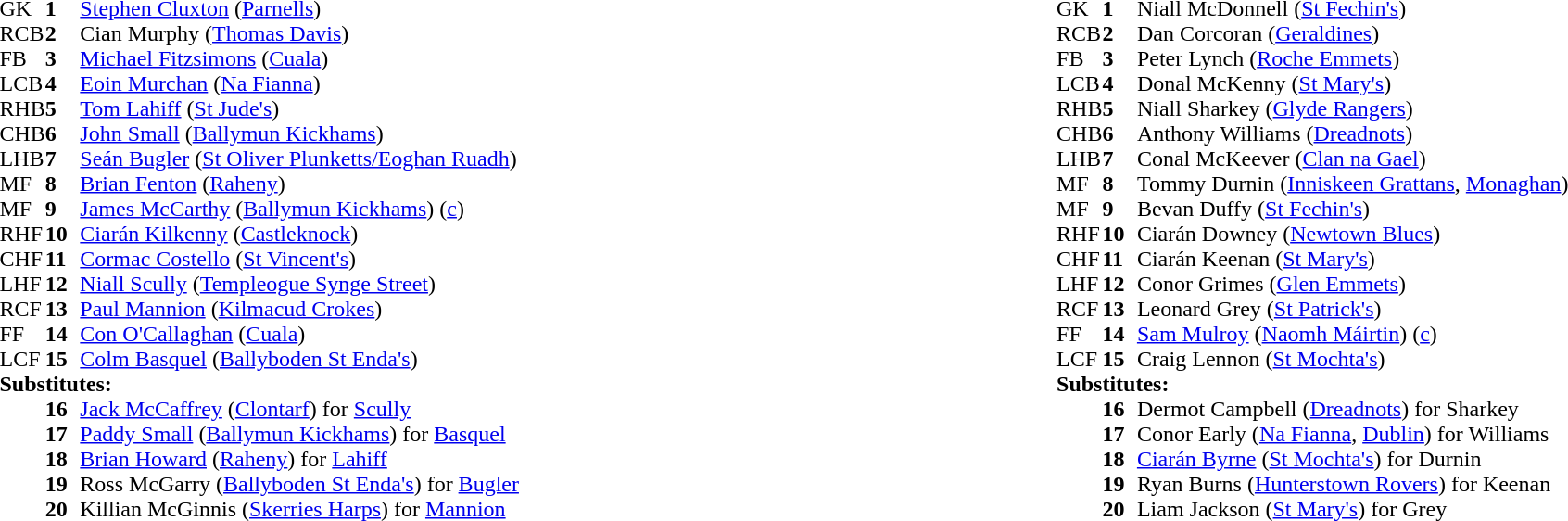<table style="width:100%;">
<tr>
<td style="vertical-align:top; width:50%"><br><table cellspacing="0" cellpadding="0">
<tr>
<th width="25"></th>
<th width="25"></th>
</tr>
<tr>
<td>GK</td>
<td><strong>1</strong></td>
<td><a href='#'>Stephen Cluxton</a> (<a href='#'>Parnells</a>)</td>
</tr>
<tr>
<td>RCB</td>
<td><strong>2</strong></td>
<td>Cian Murphy (<a href='#'>Thomas Davis</a>)</td>
</tr>
<tr>
<td>FB</td>
<td><strong>3</strong></td>
<td><a href='#'>Michael Fitzsimons</a> (<a href='#'>Cuala</a>)</td>
</tr>
<tr>
<td>LCB</td>
<td><strong>4</strong></td>
<td><a href='#'>Eoin Murchan</a> (<a href='#'>Na Fianna</a>)</td>
</tr>
<tr>
<td>RHB</td>
<td><strong>5</strong></td>
<td><a href='#'>Tom Lahiff</a> (<a href='#'>St Jude's</a>)</td>
</tr>
<tr>
<td>CHB</td>
<td><strong>6</strong></td>
<td><a href='#'>John Small</a> (<a href='#'>Ballymun Kickhams</a>)</td>
</tr>
<tr>
<td>LHB</td>
<td><strong>7</strong></td>
<td><a href='#'>Seán Bugler</a> (<a href='#'>St Oliver Plunketts/Eoghan Ruadh</a>)</td>
</tr>
<tr>
<td>MF</td>
<td><strong>8</strong></td>
<td><a href='#'>Brian Fenton</a> (<a href='#'>Raheny</a>)</td>
</tr>
<tr>
<td>MF</td>
<td><strong>9</strong></td>
<td><a href='#'>James McCarthy</a> (<a href='#'>Ballymun Kickhams</a>) (<a href='#'>c</a>)</td>
</tr>
<tr>
<td>RHF</td>
<td><strong>10</strong></td>
<td><a href='#'>Ciarán Kilkenny</a> (<a href='#'>Castleknock</a>)</td>
</tr>
<tr>
<td>CHF</td>
<td><strong>11</strong></td>
<td><a href='#'>Cormac Costello</a> (<a href='#'>St Vincent's</a>)</td>
</tr>
<tr>
<td>LHF</td>
<td><strong>12</strong></td>
<td><a href='#'>Niall Scully</a> (<a href='#'>Templeogue Synge Street</a>)</td>
</tr>
<tr>
<td>RCF</td>
<td><strong>13</strong></td>
<td><a href='#'>Paul Mannion</a> (<a href='#'>Kilmacud Crokes</a>)</td>
</tr>
<tr>
<td>FF</td>
<td><strong>14</strong></td>
<td><a href='#'>Con O'Callaghan</a> (<a href='#'>Cuala</a>)</td>
</tr>
<tr>
<td>LCF</td>
<td><strong>15</strong></td>
<td><a href='#'>Colm Basquel</a> (<a href='#'>Ballyboden St Enda's</a>)</td>
</tr>
<tr>
<td colspan=3><strong>Substitutes:</strong></td>
</tr>
<tr>
<td></td>
<td><strong>16</strong></td>
<td><a href='#'>Jack McCaffrey</a> (<a href='#'>Clontarf</a>) for <a href='#'>Scully</a></td>
</tr>
<tr>
<td></td>
<td><strong>17</strong></td>
<td><a href='#'>Paddy Small</a> (<a href='#'>Ballymun Kickhams</a>) for <a href='#'>Basquel</a></td>
</tr>
<tr>
<td></td>
<td><strong>18</strong></td>
<td><a href='#'>Brian Howard</a> (<a href='#'>Raheny</a>) for <a href='#'>Lahiff</a></td>
</tr>
<tr>
<td></td>
<td><strong>19</strong></td>
<td>Ross McGarry (<a href='#'>Ballyboden St Enda's</a>) for <a href='#'>Bugler</a></td>
</tr>
<tr>
<td></td>
<td><strong>20</strong></td>
<td>Killian McGinnis (<a href='#'>Skerries Harps</a>) for <a href='#'>Mannion</a></td>
</tr>
</table>
</td>
<td style="vertical-align:top; width:50%"><br><table cellspacing="0" cellpadding="0" style="margin:auto">
<tr>
<th width="25"></th>
<th width="25"></th>
</tr>
<tr>
<td>GK</td>
<td><strong>1</strong></td>
<td>Niall McDonnell (<a href='#'>St Fechin's</a>)</td>
</tr>
<tr>
<td>RCB</td>
<td><strong>2</strong></td>
<td>Dan Corcoran (<a href='#'>Geraldines</a>)</td>
</tr>
<tr>
<td>FB</td>
<td><strong>3</strong></td>
<td>Peter Lynch (<a href='#'>Roche Emmets</a>)</td>
</tr>
<tr>
<td>LCB</td>
<td><strong>4</strong></td>
<td>Donal McKenny (<a href='#'>St Mary's</a>)</td>
</tr>
<tr>
<td>RHB</td>
<td><strong>5</strong></td>
<td>Niall Sharkey (<a href='#'>Glyde Rangers</a>)</td>
</tr>
<tr>
<td>CHB</td>
<td><strong>6</strong></td>
<td>Anthony Williams (<a href='#'>Dreadnots</a>)</td>
</tr>
<tr>
<td>LHB</td>
<td><strong>7</strong></td>
<td>Conal McKeever (<a href='#'>Clan na Gael</a>)</td>
</tr>
<tr>
<td>MF</td>
<td><strong>8</strong></td>
<td>Tommy Durnin (<a href='#'>Inniskeen Grattans</a>, <a href='#'>Monaghan</a>)</td>
</tr>
<tr>
<td>MF</td>
<td><strong>9</strong></td>
<td>Bevan Duffy (<a href='#'>St Fechin's</a>)</td>
</tr>
<tr>
<td>RHF</td>
<td><strong>10</strong></td>
<td>Ciarán Downey (<a href='#'>Newtown Blues</a>)</td>
</tr>
<tr>
<td>CHF</td>
<td><strong>11</strong></td>
<td>Ciarán Keenan (<a href='#'>St Mary's</a>)</td>
</tr>
<tr>
<td>LHF</td>
<td><strong>12</strong></td>
<td>Conor Grimes (<a href='#'>Glen Emmets</a>)</td>
</tr>
<tr>
<td>RCF</td>
<td><strong>13</strong></td>
<td>Leonard Grey (<a href='#'>St Patrick's</a>)</td>
</tr>
<tr>
<td>FF</td>
<td><strong>14</strong></td>
<td><a href='#'>Sam Mulroy</a> (<a href='#'>Naomh Máirtin</a>) (<a href='#'>c</a>)</td>
</tr>
<tr>
<td>LCF</td>
<td><strong>15</strong></td>
<td>Craig Lennon (<a href='#'>St Mochta's</a>)</td>
</tr>
<tr>
<td colspan=3><strong>Substitutes:</strong></td>
</tr>
<tr>
<td></td>
<td><strong>16</strong></td>
<td>Dermot Campbell (<a href='#'>Dreadnots</a>) for Sharkey</td>
</tr>
<tr>
<td></td>
<td><strong>17</strong></td>
<td>Conor Early (<a href='#'>Na Fianna</a>, <a href='#'>Dublin</a>) for Williams</td>
</tr>
<tr>
<td></td>
<td><strong>18</strong></td>
<td><a href='#'>Ciarán Byrne</a> (<a href='#'>St Mochta's</a>) for Durnin</td>
</tr>
<tr>
<td></td>
<td><strong>19</strong></td>
<td>Ryan Burns (<a href='#'>Hunterstown Rovers</a>) for Keenan</td>
</tr>
<tr>
<td></td>
<td><strong>20</strong></td>
<td>Liam Jackson (<a href='#'>St Mary's</a>) for Grey</td>
</tr>
</table>
</td>
</tr>
</table>
